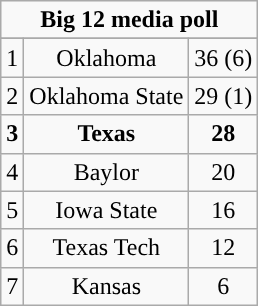<table class="wikitable" style="display: inline-table;">
<tr>
<td align="center" Colspan="3"><strong>Big 12 media poll</strong></td>
</tr>
<tr align="center">
</tr>
<tr align="center">
<td>1</td>
<td>Oklahoma</td>
<td>36 (6)</td>
</tr>
<tr align="center">
<td>2</td>
<td>Oklahoma State</td>
<td>29 (1)</td>
</tr>
<tr align="center">
<td><strong>3</strong></td>
<td><strong>Texas</strong></td>
<td><strong>28</strong></td>
</tr>
<tr align="center">
<td>4</td>
<td>Baylor</td>
<td>20</td>
</tr>
<tr align="center">
<td>5</td>
<td>Iowa State</td>
<td>16</td>
</tr>
<tr align="center">
<td>6</td>
<td>Texas Tech</td>
<td>12</td>
</tr>
<tr align="center">
<td>7</td>
<td>Kansas</td>
<td>6</td>
</tr>
</table>
